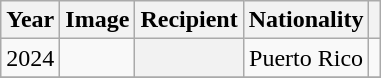<table class="wikitable plainrowheaders" style="text-align:center">
<tr>
<th scope=col>Year</th>
<th scope=col class=unsortable>Image</th>
<th scope=col>Recipient</th>
<th scope=col>Nationality</th>
<th scope=col class=unsortable></th>
</tr>
<tr>
<td>2024</td>
<td></td>
<th scope=row style="text-align:center;"></th>
<td>Puerto Rico</td>
<td></td>
</tr>
<tr>
</tr>
</table>
